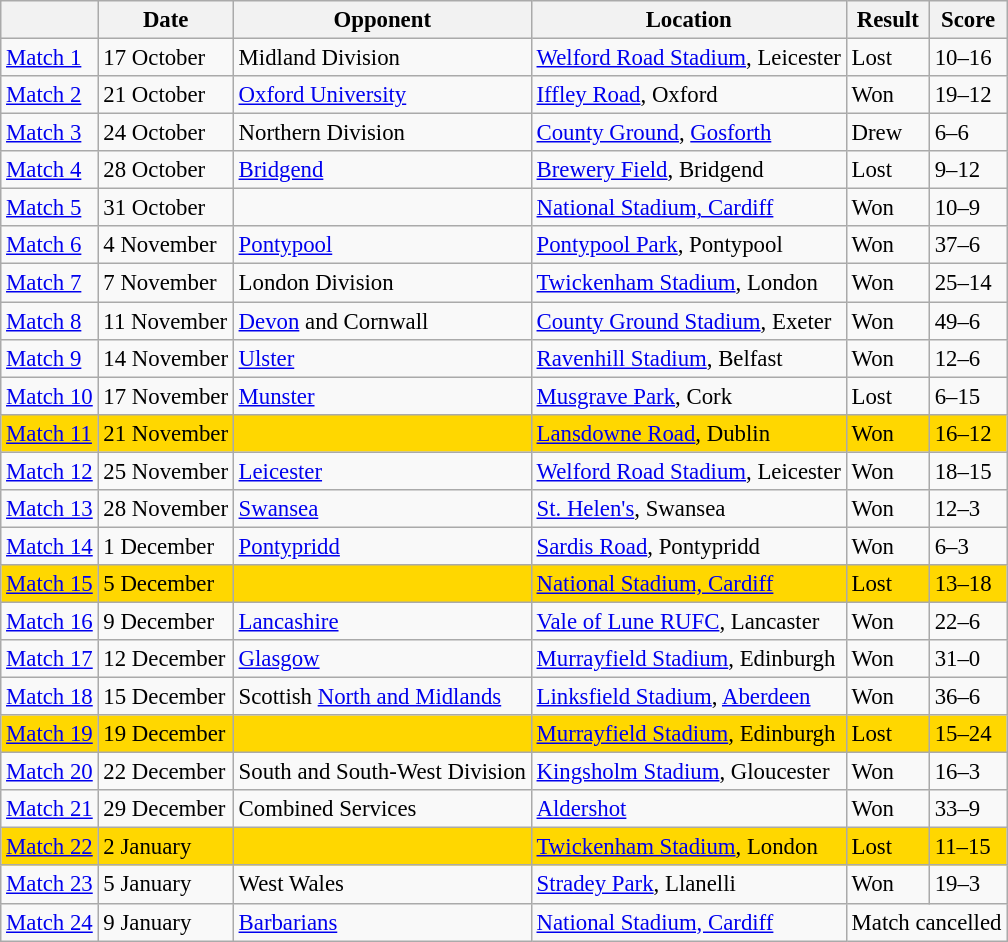<table class="wikitable" style="font-size: 95%;">
<tr>
<th></th>
<th>Date</th>
<th>Opponent</th>
<th>Location</th>
<th>Result</th>
<th>Score</th>
</tr>
<tr>
<td><a href='#'>Match 1</a></td>
<td>17 October</td>
<td>Midland Division</td>
<td><a href='#'>Welford Road Stadium</a>, Leicester</td>
<td>Lost</td>
<td>10–16</td>
</tr>
<tr>
<td><a href='#'>Match 2</a></td>
<td>21 October</td>
<td><a href='#'>Oxford University</a></td>
<td><a href='#'>Iffley Road</a>, Oxford</td>
<td>Won</td>
<td>19–12</td>
</tr>
<tr>
<td><a href='#'>Match 3</a></td>
<td>24 October</td>
<td>Northern Division</td>
<td><a href='#'>County Ground</a>, <a href='#'>Gosforth</a></td>
<td>Drew</td>
<td>6–6</td>
</tr>
<tr>
<td><a href='#'>Match 4</a></td>
<td>28 October</td>
<td><a href='#'>Bridgend</a></td>
<td><a href='#'>Brewery Field</a>, Bridgend</td>
<td>Lost</td>
<td>9–12</td>
</tr>
<tr>
<td><a href='#'>Match 5</a></td>
<td>31 October</td>
<td></td>
<td><a href='#'>National Stadium, Cardiff</a></td>
<td>Won</td>
<td>10–9</td>
</tr>
<tr>
<td><a href='#'>Match 6</a></td>
<td>4 November</td>
<td><a href='#'>Pontypool</a></td>
<td><a href='#'>Pontypool Park</a>, Pontypool</td>
<td>Won</td>
<td>37–6</td>
</tr>
<tr>
<td><a href='#'>Match 7</a></td>
<td>7 November</td>
<td>London Division</td>
<td><a href='#'>Twickenham Stadium</a>, London</td>
<td>Won</td>
<td>25–14</td>
</tr>
<tr>
<td><a href='#'>Match 8</a></td>
<td>11 November</td>
<td><a href='#'>Devon</a> and Cornwall</td>
<td><a href='#'>County Ground Stadium</a>, Exeter</td>
<td>Won</td>
<td>49–6</td>
</tr>
<tr>
<td><a href='#'>Match 9</a></td>
<td>14 November</td>
<td><a href='#'>Ulster</a></td>
<td><a href='#'>Ravenhill Stadium</a>, Belfast</td>
<td>Won</td>
<td>12–6</td>
</tr>
<tr>
<td><a href='#'>Match 10</a></td>
<td>17 November</td>
<td><a href='#'>Munster</a></td>
<td><a href='#'>Musgrave Park</a>, Cork</td>
<td>Lost</td>
<td>6–15</td>
</tr>
<tr bgcolor=Gold>
<td><a href='#'>Match 11</a></td>
<td>21 November</td>
<td></td>
<td><a href='#'>Lansdowne Road</a>, Dublin</td>
<td>Won</td>
<td>16–12</td>
</tr>
<tr>
<td><a href='#'>Match 12</a></td>
<td>25 November</td>
<td><a href='#'>Leicester</a></td>
<td><a href='#'>Welford Road Stadium</a>, Leicester</td>
<td>Won</td>
<td>18–15</td>
</tr>
<tr>
<td><a href='#'>Match 13</a></td>
<td>28 November</td>
<td><a href='#'>Swansea</a></td>
<td><a href='#'>St. Helen's</a>, Swansea</td>
<td>Won</td>
<td>12–3</td>
</tr>
<tr>
<td><a href='#'>Match 14</a></td>
<td>1 December</td>
<td><a href='#'>Pontypridd</a></td>
<td><a href='#'>Sardis Road</a>, Pontypridd</td>
<td>Won</td>
<td>6–3</td>
</tr>
<tr bgcolor=Gold>
<td><a href='#'>Match 15</a></td>
<td>5 December</td>
<td></td>
<td><a href='#'>National Stadium, Cardiff</a></td>
<td>Lost</td>
<td>13–18</td>
</tr>
<tr>
<td><a href='#'>Match 16</a></td>
<td>9 December</td>
<td><a href='#'>Lancashire</a></td>
<td><a href='#'>Vale of Lune RUFC</a>, Lancaster</td>
<td>Won</td>
<td>22–6</td>
</tr>
<tr>
<td><a href='#'>Match 17</a></td>
<td>12 December</td>
<td><a href='#'>Glasgow</a></td>
<td><a href='#'>Murrayfield Stadium</a>, Edinburgh</td>
<td>Won</td>
<td>31–0</td>
</tr>
<tr>
<td><a href='#'>Match 18</a></td>
<td>15 December</td>
<td>Scottish <a href='#'>North and Midlands</a></td>
<td><a href='#'>Linksfield Stadium</a>, <a href='#'>Aberdeen</a></td>
<td>Won</td>
<td>36–6</td>
</tr>
<tr bgcolor=Gold>
<td><a href='#'>Match 19</a></td>
<td>19 December</td>
<td></td>
<td><a href='#'>Murrayfield Stadium</a>, Edinburgh</td>
<td>Lost</td>
<td>15–24</td>
</tr>
<tr>
<td><a href='#'>Match 20</a></td>
<td>22 December</td>
<td>South and South-West Division</td>
<td><a href='#'>Kingsholm Stadium</a>, Gloucester</td>
<td>Won</td>
<td>16–3</td>
</tr>
<tr>
<td><a href='#'>Match 21</a></td>
<td>29 December</td>
<td>Combined Services</td>
<td><a href='#'>Aldershot</a></td>
<td>Won</td>
<td>33–9</td>
</tr>
<tr bgcolor=Gold>
<td><a href='#'>Match 22</a></td>
<td>2 January</td>
<td></td>
<td><a href='#'>Twickenham Stadium</a>, London</td>
<td>Lost</td>
<td>11–15</td>
</tr>
<tr>
<td><a href='#'>Match 23</a></td>
<td>5 January</td>
<td>West Wales</td>
<td><a href='#'>Stradey Park</a>, Llanelli</td>
<td>Won</td>
<td>19–3</td>
</tr>
<tr>
<td><a href='#'>Match 24</a></td>
<td>9 January</td>
<td><a href='#'>Barbarians</a></td>
<td><a href='#'>National Stadium, Cardiff</a></td>
<td colspan=2>Match cancelled</td>
</tr>
</table>
